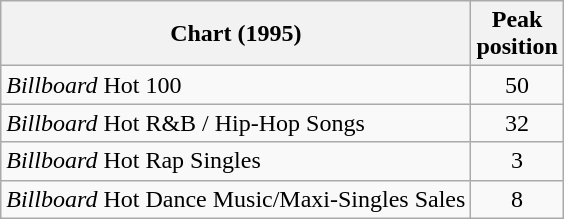<table class="wikitable">
<tr>
<th>Chart (1995)</th>
<th>Peak<br>position</th>
</tr>
<tr>
<td><em>Billboard</em> Hot 100</td>
<td align="center">50</td>
</tr>
<tr>
<td><em>Billboard</em> Hot R&B / Hip-Hop Songs</td>
<td align="center">32</td>
</tr>
<tr>
<td><em>Billboard</em> Hot Rap Singles</td>
<td align="center">3</td>
</tr>
<tr>
<td><em>Billboard</em> Hot Dance Music/Maxi-Singles Sales</td>
<td align="center">8</td>
</tr>
</table>
